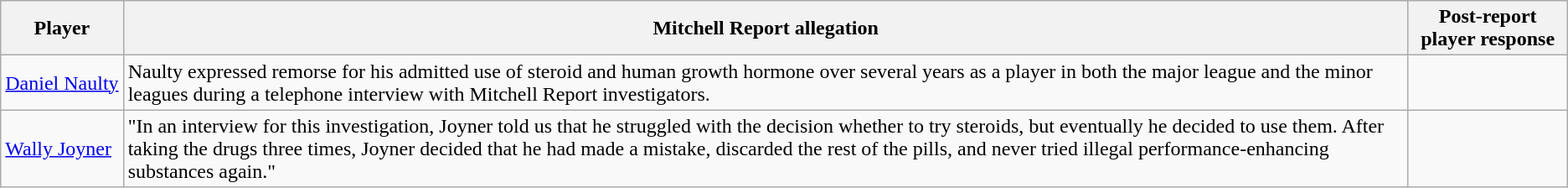<table class="wikitable">
<tr>
<th>Player</th>
<th>Mitchell Report allegation</th>
<th>Post-report player response</th>
</tr>
<tr>
<td style=white-space:nowrap;><a href='#'>Daniel Naulty</a></td>
<td>Naulty expressed remorse for his admitted use of steroid and human growth hormone over several years as a player in both the major league and the minor leagues during a telephone interview with Mitchell Report investigators.</td>
<td></td>
</tr>
<tr>
<td style=white-space:nowrap;><a href='#'>Wally Joyner</a></td>
<td>"In an interview for this investigation, Joyner told us that he struggled with the decision whether to try steroids, but eventually he decided to use them. After taking the drugs three times, Joyner decided that he had made a mistake, discarded the rest of the pills, and never tried illegal performance-enhancing substances again."</td>
<td></td>
</tr>
</table>
